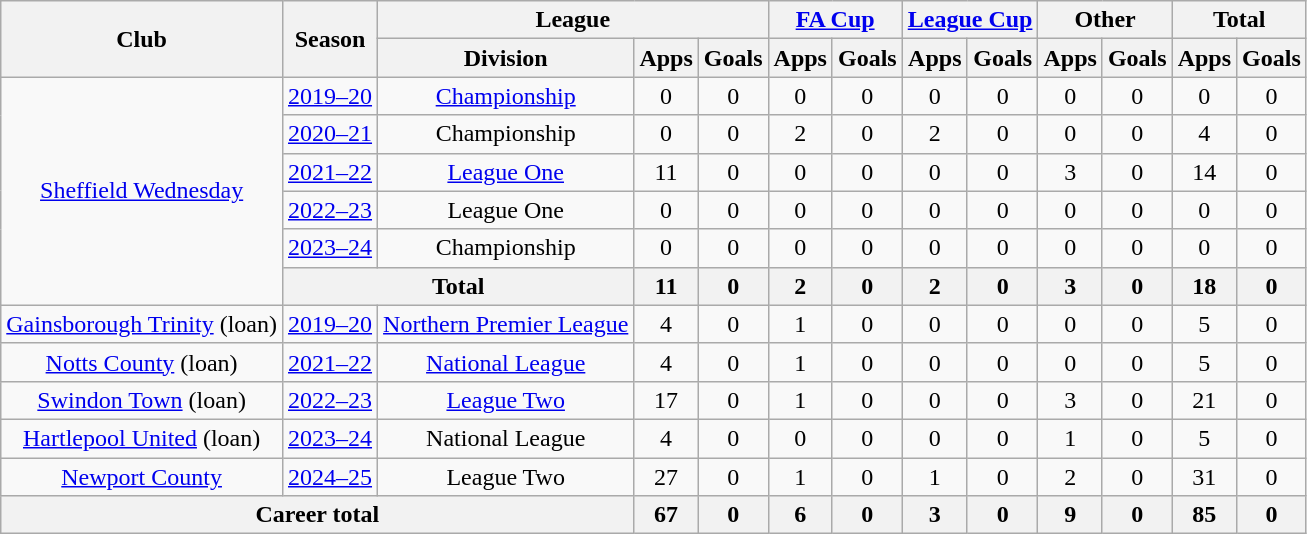<table class="wikitable" style="text-align: center">
<tr>
<th rowspan="2">Club</th>
<th rowspan="2">Season</th>
<th colspan="3">League</th>
<th colspan="2"><a href='#'>FA Cup</a></th>
<th colspan="2"><a href='#'>League Cup</a></th>
<th colspan="2">Other</th>
<th colspan="2">Total</th>
</tr>
<tr>
<th>Division</th>
<th>Apps</th>
<th>Goals</th>
<th>Apps</th>
<th>Goals</th>
<th>Apps</th>
<th>Goals</th>
<th>Apps</th>
<th>Goals</th>
<th>Apps</th>
<th>Goals</th>
</tr>
<tr>
<td rowspan="6"><a href='#'>Sheffield Wednesday</a></td>
<td><a href='#'>2019–20</a></td>
<td><a href='#'>Championship</a></td>
<td>0</td>
<td>0</td>
<td>0</td>
<td>0</td>
<td>0</td>
<td>0</td>
<td>0</td>
<td>0</td>
<td>0</td>
<td>0</td>
</tr>
<tr>
<td><a href='#'>2020–21</a></td>
<td>Championship</td>
<td>0</td>
<td>0</td>
<td>2</td>
<td>0</td>
<td>2</td>
<td>0</td>
<td>0</td>
<td>0</td>
<td>4</td>
<td>0</td>
</tr>
<tr>
<td><a href='#'>2021–22</a></td>
<td><a href='#'>League One</a></td>
<td>11</td>
<td>0</td>
<td>0</td>
<td>0</td>
<td>0</td>
<td>0</td>
<td>3</td>
<td>0</td>
<td>14</td>
<td>0</td>
</tr>
<tr>
<td><a href='#'>2022–23</a></td>
<td>League One</td>
<td>0</td>
<td>0</td>
<td>0</td>
<td>0</td>
<td>0</td>
<td>0</td>
<td>0</td>
<td>0</td>
<td>0</td>
<td>0</td>
</tr>
<tr>
<td><a href='#'>2023–24</a></td>
<td>Championship</td>
<td>0</td>
<td>0</td>
<td>0</td>
<td>0</td>
<td>0</td>
<td>0</td>
<td>0</td>
<td>0</td>
<td>0</td>
<td>0</td>
</tr>
<tr>
<th colspan="2">Total</th>
<th>11</th>
<th>0</th>
<th>2</th>
<th>0</th>
<th>2</th>
<th>0</th>
<th>3</th>
<th>0</th>
<th>18</th>
<th>0</th>
</tr>
<tr>
<td><a href='#'>Gainsborough Trinity</a> (loan)</td>
<td><a href='#'>2019–20</a></td>
<td><a href='#'>Northern Premier League</a></td>
<td>4</td>
<td>0</td>
<td>1</td>
<td>0</td>
<td>0</td>
<td>0</td>
<td>0</td>
<td>0</td>
<td>5</td>
<td>0</td>
</tr>
<tr>
<td><a href='#'>Notts County</a> (loan)</td>
<td><a href='#'>2021–22</a></td>
<td><a href='#'>National League</a></td>
<td>4</td>
<td>0</td>
<td>1</td>
<td>0</td>
<td>0</td>
<td>0</td>
<td>0</td>
<td>0</td>
<td>5</td>
<td>0</td>
</tr>
<tr>
<td><a href='#'>Swindon Town</a> (loan)</td>
<td><a href='#'>2022–23</a></td>
<td><a href='#'>League Two</a></td>
<td>17</td>
<td>0</td>
<td>1</td>
<td>0</td>
<td>0</td>
<td>0</td>
<td>3</td>
<td>0</td>
<td>21</td>
<td>0</td>
</tr>
<tr>
<td><a href='#'>Hartlepool United</a> (loan)</td>
<td><a href='#'>2023–24</a></td>
<td>National League</td>
<td>4</td>
<td>0</td>
<td>0</td>
<td>0</td>
<td>0</td>
<td>0</td>
<td>1</td>
<td>0</td>
<td>5</td>
<td>0</td>
</tr>
<tr>
<td><a href='#'>Newport County</a></td>
<td><a href='#'>2024–25</a></td>
<td>League Two</td>
<td>27</td>
<td>0</td>
<td>1</td>
<td>0</td>
<td>1</td>
<td>0</td>
<td>2</td>
<td>0</td>
<td>31</td>
<td>0</td>
</tr>
<tr>
<th colspan="3">Career total</th>
<th>67</th>
<th>0</th>
<th>6</th>
<th>0</th>
<th>3</th>
<th>0</th>
<th>9</th>
<th>0</th>
<th>85</th>
<th>0</th>
</tr>
</table>
